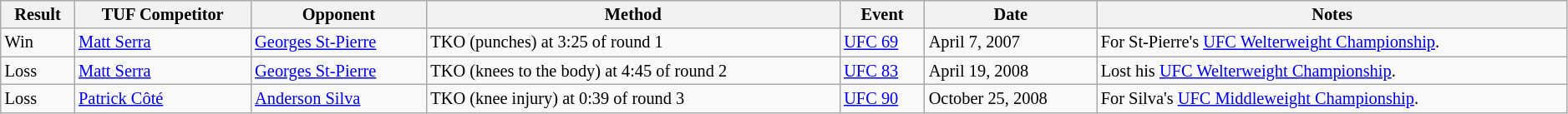<table class="wikitable sortable" style="font-size:85%; text-align:left; width:99%;">
<tr>
<th>Result</th>
<th>TUF Competitor</th>
<th>Opponent</th>
<th>Method</th>
<th>Event</th>
<th>Date</th>
<th>Notes</th>
</tr>
<tr>
<td>Win</td>
<td><a href='#'>Matt Serra</a></td>
<td><a href='#'>Georges St-Pierre</a></td>
<td>TKO (punches) at 3:25 of round 1</td>
<td><a href='#'>UFC 69</a></td>
<td>April 7, 2007</td>
<td>For St-Pierre's <a href='#'>UFC Welterweight Championship</a>.</td>
</tr>
<tr>
<td>Loss</td>
<td><a href='#'>Matt Serra</a></td>
<td><a href='#'>Georges St-Pierre</a></td>
<td>TKO (knees to the body) at 4:45 of round 2</td>
<td><a href='#'>UFC 83</a></td>
<td>April 19, 2008</td>
<td>Lost his <a href='#'>UFC Welterweight Championship</a>.</td>
</tr>
<tr>
<td>Loss</td>
<td><a href='#'>Patrick Côté</a></td>
<td><a href='#'>Anderson Silva</a></td>
<td>TKO (knee injury) at 0:39 of round 3</td>
<td><a href='#'>UFC 90</a></td>
<td>October 25, 2008</td>
<td>For Silva's <a href='#'>UFC Middleweight Championship</a>.</td>
</tr>
</table>
